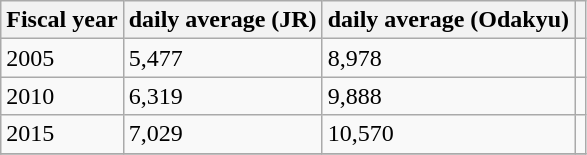<table class="wikitable">
<tr>
<th>Fiscal year</th>
<th>daily average (JR)</th>
<th>daily average (Odakyu)</th>
<th></th>
</tr>
<tr>
<td>2005</td>
<td>5,477</td>
<td>8,978</td>
<td></td>
</tr>
<tr>
<td>2010</td>
<td>6,319</td>
<td>9,888</td>
<td></td>
</tr>
<tr>
<td>2015</td>
<td>7,029</td>
<td>10,570</td>
<td></td>
</tr>
<tr>
</tr>
</table>
